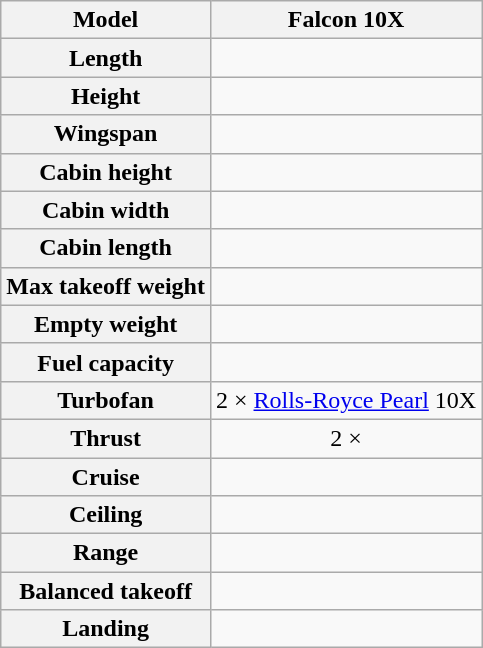<table class="wikitable" style="text-align:center">
<tr>
<th>Model</th>
<th>Falcon 10X</th>
</tr>
<tr>
<th>Length</th>
<td></td>
</tr>
<tr>
<th>Height</th>
<td></td>
</tr>
<tr>
<th>Wingspan</th>
<td></td>
</tr>
<tr>
<th>Cabin height</th>
<td></td>
</tr>
<tr>
<th>Cabin width</th>
<td></td>
</tr>
<tr>
<th>Cabin length</th>
<td></td>
</tr>
<tr>
<th>Max takeoff weight</th>
<td></td>
</tr>
<tr>
<th>Empty weight</th>
<td></td>
</tr>
<tr>
<th>Fuel capacity</th>
<td></td>
</tr>
<tr>
<th>Turbofan</th>
<td>2 × <a href='#'>Rolls-Royce Pearl</a> 10X</td>
</tr>
<tr>
<th>Thrust</th>
<td>2 × </td>
</tr>
<tr>
<th>Cruise</th>
<td></td>
</tr>
<tr>
<th>Ceiling</th>
<td></td>
</tr>
<tr>
<th>Range</th>
<td></td>
</tr>
<tr>
<th>Balanced takeoff</th>
<td></td>
</tr>
<tr>
<th>Landing</th>
<td></td>
</tr>
</table>
